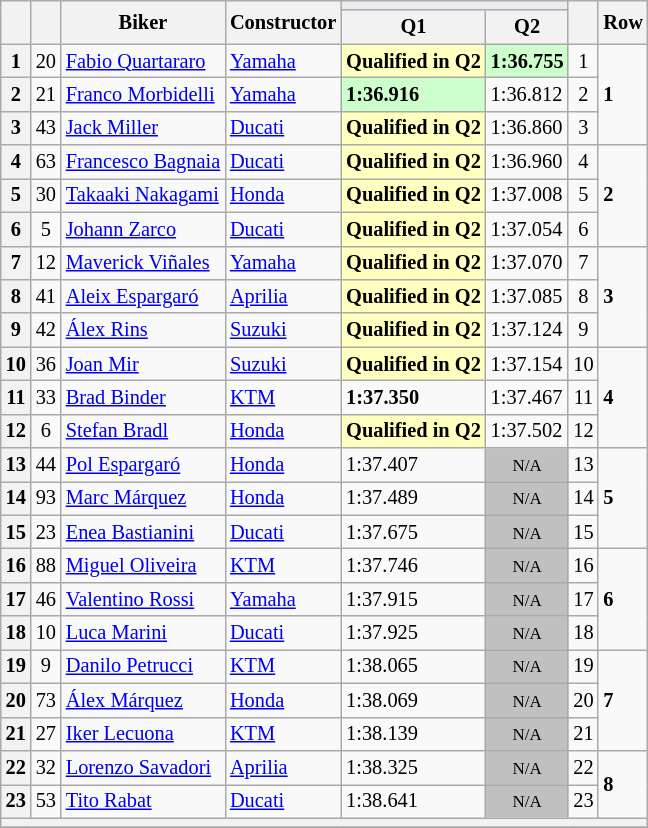<table class="wikitable sortable" style="font-size: 85%;">
<tr>
<th rowspan="2"></th>
<th rowspan="2"></th>
<th rowspan="2">Biker</th>
<th rowspan="2">Constructor</th>
<th colspan="2" style="background:#eaecf0; text-align:center;"></th>
<th rowspan="2"></th>
<th rowspan="2">Row</th>
</tr>
<tr>
<th scope="col">Q1</th>
<th scope="col">Q2</th>
</tr>
<tr>
<th scope="row">1</th>
<td align="center">20</td>
<td> <a href='#'>Fabio Quartararo</a></td>
<td><a href='#'>Yamaha</a></td>
<td style="background:#ffffbf;"><strong>Qualified in Q2</strong></td>
<td style="background:#ccffcc;"><strong>1:36.755</strong></td>
<td align="center">1</td>
<td rowspan="3"><strong>1</strong></td>
</tr>
<tr>
<th scope="row">2</th>
<td align="center">21</td>
<td> <a href='#'>Franco Morbidelli</a></td>
<td><a href='#'>Yamaha</a></td>
<td style="background:#ccffcc;"><strong>1:36.916</strong></td>
<td>1:36.812</td>
<td align="center">2</td>
</tr>
<tr>
<th scope="row">3</th>
<td align="center">43</td>
<td> <a href='#'>Jack Miller</a></td>
<td><a href='#'>Ducati</a></td>
<td style="background:#ffffbf;"><strong>Qualified in Q2</strong></td>
<td>1:36.860</td>
<td align="center">3</td>
</tr>
<tr>
<th scope="row">4</th>
<td align="center">63</td>
<td> <a href='#'>Francesco Bagnaia</a></td>
<td><a href='#'>Ducati</a></td>
<td style="background:#ffffbf;"><strong>Qualified in Q2</strong></td>
<td>1:36.960</td>
<td align="center">4</td>
<td rowspan="3"><strong>2</strong></td>
</tr>
<tr>
<th scope="row">5</th>
<td align="center">30</td>
<td> <a href='#'>Takaaki Nakagami</a></td>
<td><a href='#'>Honda</a></td>
<td style="background:#ffffbf;"><strong>Qualified in Q2</strong></td>
<td>1:37.008</td>
<td align="center">5</td>
</tr>
<tr>
<th scope="row">6</th>
<td align="center">5</td>
<td> <a href='#'>Johann Zarco</a></td>
<td><a href='#'>Ducati</a></td>
<td style="background:#ffffbf;"><strong>Qualified in Q2</strong></td>
<td>1:37.054</td>
<td align="center">6</td>
</tr>
<tr>
<th scope="row">7</th>
<td align="center">12</td>
<td> <a href='#'>Maverick Viñales</a></td>
<td><a href='#'>Yamaha</a></td>
<td style="background:#ffffbf;"><strong>Qualified in Q2</strong></td>
<td>1:37.070</td>
<td align="center">7</td>
<td rowspan="3"><strong>3</strong></td>
</tr>
<tr>
<th scope="row">8</th>
<td align="center">41</td>
<td> <a href='#'>Aleix Espargaró</a></td>
<td><a href='#'>Aprilia</a></td>
<td style="background:#ffffbf;"><strong>Qualified in Q2</strong></td>
<td>1:37.085</td>
<td align="center">8</td>
</tr>
<tr>
<th scope="row">9</th>
<td align="center">42</td>
<td> <a href='#'>Álex Rins</a></td>
<td><a href='#'>Suzuki</a></td>
<td style="background:#ffffbf;"><strong>Qualified in Q2</strong></td>
<td>1:37.124</td>
<td align="center">9</td>
</tr>
<tr>
<th scope="row">10</th>
<td align="center">36</td>
<td> <a href='#'>Joan Mir</a></td>
<td><a href='#'>Suzuki</a></td>
<td style="background:#ffffbf;"><strong>Qualified in Q2</strong></td>
<td>1:37.154</td>
<td align="center">10</td>
<td rowspan="3"><strong>4</strong></td>
</tr>
<tr>
<th scope="row">11</th>
<td align="center">33</td>
<td> <a href='#'>Brad Binder</a></td>
<td><a href='#'>KTM</a></td>
<td><strong>1:37.350</strong></td>
<td>1:37.467</td>
<td align="center">11</td>
</tr>
<tr>
<th scope="row">12</th>
<td align="center">6</td>
<td> <a href='#'>Stefan Bradl</a></td>
<td><a href='#'>Honda</a></td>
<td style="background:#ffffbf;"><strong>Qualified in Q2</strong></td>
<td>1:37.502</td>
<td align="center">12</td>
</tr>
<tr>
<th scope="row">13</th>
<td align="center">44</td>
<td> <a href='#'>Pol Espargaró</a></td>
<td><a href='#'>Honda</a></td>
<td>1:37.407</td>
<td style="background: silver" align="center" data-sort-value="13"><small>N/A</small></td>
<td align="center">13</td>
<td rowspan="3"><strong>5</strong></td>
</tr>
<tr>
<th scope="row">14</th>
<td align="center">93</td>
<td> <a href='#'>Marc Márquez</a></td>
<td><a href='#'>Honda</a></td>
<td>1:37.489</td>
<td style="background: silver" align="center" data-sort-value="14"><small>N/A</small></td>
<td align="center">14</td>
</tr>
<tr>
<th scope="row">15</th>
<td align="center">23</td>
<td> <a href='#'>Enea Bastianini</a></td>
<td><a href='#'>Ducati</a></td>
<td>1:37.675</td>
<td style="background: silver" align="center" data-sort-value="15"><small>N/A</small></td>
<td align="center">15</td>
</tr>
<tr>
<th scope="row">16</th>
<td align="center">88</td>
<td> <a href='#'>Miguel Oliveira</a></td>
<td><a href='#'>KTM</a></td>
<td>1:37.746</td>
<td style="background: silver" align="center" data-sort-value="16"><small>N/A</small></td>
<td align="center">16</td>
<td rowspan="3"><strong>6</strong></td>
</tr>
<tr>
<th scope="row">17</th>
<td align="center">46</td>
<td> <a href='#'>Valentino Rossi</a></td>
<td><a href='#'>Yamaha</a></td>
<td>1:37.915</td>
<td style="background: silver" align="center" data-sort-value="17"><small>N/A</small></td>
<td align="center">17</td>
</tr>
<tr>
<th scope="row">18</th>
<td align="center">10</td>
<td> <a href='#'>Luca Marini</a></td>
<td><a href='#'>Ducati</a></td>
<td>1:37.925</td>
<td style="background: silver" align="center" data-sort-value="18"><small>N/A</small></td>
<td align="center">18</td>
</tr>
<tr>
<th scope="row">19</th>
<td align="center">9</td>
<td> <a href='#'>Danilo Petrucci</a></td>
<td><a href='#'>KTM</a></td>
<td>1:38.065</td>
<td style="background: silver" align="center" data-sort-value="19"><small>N/A</small></td>
<td align="center">19</td>
<td rowspan="3"><strong>7</strong></td>
</tr>
<tr>
<th scope="row">20</th>
<td align="center">73</td>
<td> <a href='#'>Álex Márquez</a></td>
<td><a href='#'>Honda</a></td>
<td>1:38.069</td>
<td style="background: silver" align="center" data-sort-value="20"><small>N/A</small></td>
<td align="center">20</td>
</tr>
<tr>
<th scope="row">21</th>
<td align="center">27</td>
<td> <a href='#'>Iker Lecuona</a></td>
<td><a href='#'>KTM</a></td>
<td>1:38.139</td>
<td style="background: silver" align="center" data-sort-value="21"><small>N/A</small></td>
<td align="center">21</td>
</tr>
<tr>
<th scope="row">22</th>
<td align="center">32</td>
<td> <a href='#'>Lorenzo Savadori</a></td>
<td><a href='#'>Aprilia</a></td>
<td>1:38.325</td>
<td style="background: silver" align="center" data-sort-value="22"><small>N/A</small></td>
<td align="center">22</td>
<td rowspan="2"><strong>8</strong></td>
</tr>
<tr>
<th scope="row">23</th>
<td align="center">53</td>
<td> <a href='#'>Tito Rabat</a></td>
<td><a href='#'>Ducati</a></td>
<td>1:38.641</td>
<td style="background: silver" align="center" data-sort-value="22"><small>N/A</small></td>
<td align="center">23</td>
</tr>
<tr>
<th colspan=9></th>
</tr>
<tr>
</tr>
</table>
